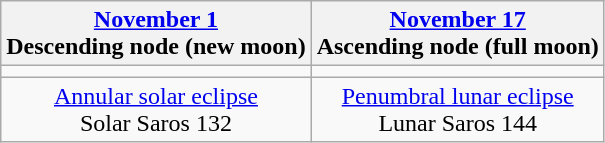<table class="wikitable">
<tr>
<th><a href='#'>November 1</a><br>Descending node (new moon)</th>
<th><a href='#'>November 17</a><br>Ascending node (full moon)</th>
</tr>
<tr>
<td></td>
<td></td>
</tr>
<tr align=center>
<td><a href='#'>Annular solar eclipse</a><br>Solar Saros 132</td>
<td><a href='#'>Penumbral lunar eclipse</a><br>Lunar Saros 144</td>
</tr>
</table>
